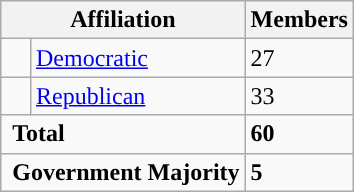<table class="wikitable">
<tr>
<th colspan="2">Affiliation</th>
<th>Members</th>
</tr>
<tr>
<td style="background-color:"> </td>
<td><a href='#'>Democratic</a></td>
<td>27</td>
</tr>
<tr>
<td style="background-color:"> </td>
<td><a href='#'>Republican</a></td>
<td>33</td>
</tr>
<tr>
<td colspan="2" rowspan="1"> <strong>Total</strong></td>
<td><strong>60</strong></td>
</tr>
<tr>
<td colspan="2" rowspan="1"> <strong>Government Majority</strong></td>
<td><strong>5</strong></td>
</tr>
</table>
